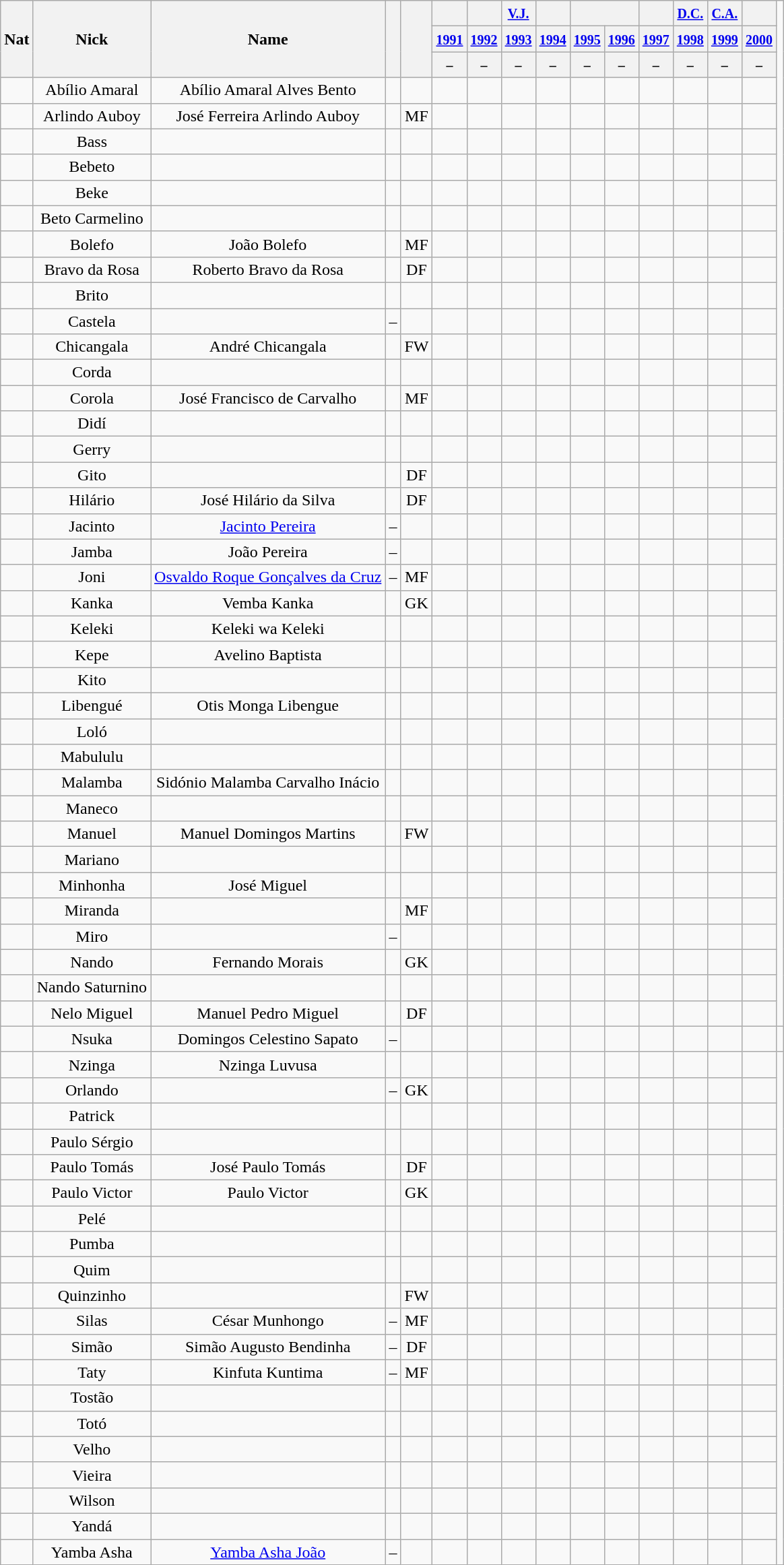<table class="wikitable plainrowheaders sortable" style="text-align:center">
<tr>
<th scope="col" rowspan="3">Nat</th>
<th scope="col" rowspan="3">Nick</th>
<th scope="col" rowspan="3">Name</th>
<th scope="col" rowspan="3"></th>
<th scope="col" rowspan="3"></th>
<th colspan="1"><small></small></th>
<th colspan="1"><small></small></th>
<th colspan="1"><small><a href='#'>V.J.</a></small></th>
<th colspan="1"><small></small></th>
<th colspan="2"><small></small></th>
<th colspan="1"><small></small></th>
<th colspan="1"><small><a href='#'>D.C.</a></small></th>
<th colspan="1"><small><a href='#'>C.A.</a></small></th>
<th colspan="1"><small></small></th>
</tr>
<tr>
<th colspan="1"><small><a href='#'>1991</a></small></th>
<th colspan="1"><small><a href='#'>1992</a></small></th>
<th colspan="1"><small><a href='#'>1993</a></small></th>
<th colspan="1"><small><a href='#'>1994</a></small></th>
<th colspan="1"><small><a href='#'>1995</a></small></th>
<th colspan="1"><small><a href='#'>1996</a></small></th>
<th colspan="1"><small><a href='#'>1997</a></small></th>
<th colspan="1"><small><a href='#'>1998</a></small></th>
<th colspan="1"><small><a href='#'>1999</a></small></th>
<th colspan="1"><small><a href='#'>2000</a></small></th>
</tr>
<tr>
<th scope="col" rowspan="1"><small>–</small></th>
<th scope="col" rowspan="1"><small>–</small></th>
<th scope="col" rowspan="1"><small>–</small></th>
<th scope="col" rowspan="1"><small>–</small></th>
<th scope="col" rowspan="1"><small>–</small></th>
<th scope="col" rowspan="1"><small>–</small></th>
<th scope="col" rowspan="1"><small>–</small></th>
<th scope="col" rowspan="1"><small>–</small></th>
<th scope="col" rowspan="1"><small>–</small></th>
<th scope="col" rowspan="1"><small>–</small></th>
</tr>
<tr>
<td></td>
<td>Abílio Amaral</td>
<td>Abílio Amaral Alves Bento</td>
<td></td>
<td></td>
<td></td>
<td></td>
<td></td>
<td></td>
<td></td>
<td></td>
<td></td>
<td></td>
<td></td>
<td></td>
</tr>
<tr>
<td></td>
<td>Arlindo Auboy</td>
<td>José Ferreira Arlindo Auboy</td>
<td></td>
<td data-sort-value="3">MF</td>
<td></td>
<td></td>
<td></td>
<td></td>
<td></td>
<td></td>
<td></td>
<td></td>
<td></td>
<td></td>
</tr>
<tr>
<td></td>
<td>Bass</td>
<td></td>
<td></td>
<td></td>
<td></td>
<td></td>
<td></td>
<td></td>
<td></td>
<td></td>
<td></td>
<td></td>
<td></td>
<td></td>
</tr>
<tr>
<td></td>
<td>Bebeto</td>
<td></td>
<td></td>
<td></td>
<td></td>
<td></td>
<td></td>
<td></td>
<td></td>
<td></td>
<td></td>
<td></td>
<td></td>
<td></td>
</tr>
<tr>
<td></td>
<td>Beke</td>
<td></td>
<td></td>
<td></td>
<td></td>
<td></td>
<td></td>
<td></td>
<td></td>
<td></td>
<td></td>
<td></td>
<td></td>
<td></td>
</tr>
<tr>
<td></td>
<td>Beto Carmelino</td>
<td></td>
<td></td>
<td></td>
<td></td>
<td></td>
<td></td>
<td></td>
<td></td>
<td></td>
<td></td>
<td></td>
<td></td>
<td></td>
</tr>
<tr>
<td></td>
<td>Bolefo </td>
<td data-sort-value="Joao B">João Bolefo</td>
<td></td>
<td data-sort-value="3">MF</td>
<td></td>
<td></td>
<td data-sort-value="19933"><a href='#'></a></td>
<td></td>
<td></td>
<td></td>
<td></td>
<td></td>
<td></td>
<td></td>
</tr>
<tr>
<td></td>
<td>Bravo da Rosa</td>
<td>Roberto Bravo da Rosa</td>
<td></td>
<td data-sort-value="2">DF</td>
<td></td>
<td></td>
<td></td>
<td></td>
<td></td>
<td></td>
<td></td>
<td></td>
<td></td>
<td></td>
</tr>
<tr>
<td></td>
<td>Brito</td>
<td></td>
<td></td>
<td></td>
<td></td>
<td></td>
<td></td>
<td></td>
<td></td>
<td></td>
<td></td>
<td></td>
<td></td>
<td></td>
</tr>
<tr>
<td></td>
<td>Castela</td>
<td></td>
<td data-sort-value="99">–</td>
<td></td>
<td></td>
<td></td>
<td></td>
<td></td>
<td></td>
<td></td>
<td></td>
<td></td>
<td></td>
<td></td>
</tr>
<tr>
<td></td>
<td>Chicangala</td>
<td>André Chicangala</td>
<td></td>
<td>FW</td>
<td></td>
<td></td>
<td data-sort-value="19933"><a href='#'></a></td>
<td></td>
<td></td>
<td></td>
<td></td>
<td></td>
<td></td>
<td></td>
</tr>
<tr>
<td></td>
<td>Corda</td>
<td></td>
<td></td>
<td></td>
<td></td>
<td></td>
<td></td>
<td></td>
<td></td>
<td></td>
<td></td>
<td></td>
<td></td>
<td></td>
</tr>
<tr>
<td></td>
<td>Corola</td>
<td>José Francisco de Carvalho</td>
<td></td>
<td data-sort-value="3">MF</td>
<td></td>
<td></td>
<td></td>
<td></td>
<td></td>
<td></td>
<td></td>
<td></td>
<td></td>
<td></td>
</tr>
<tr>
<td></td>
<td>Didí</td>
<td></td>
<td></td>
<td data-sort-value="2"></td>
<td></td>
<td></td>
<td></td>
<td></td>
<td></td>
<td></td>
<td></td>
<td></td>
<td></td>
<td data-sort-value="20000"><a href='#'></a></td>
</tr>
<tr>
<td></td>
<td>Gerry</td>
<td></td>
<td></td>
<td></td>
<td></td>
<td></td>
<td></td>
<td></td>
<td></td>
<td></td>
<td></td>
<td></td>
<td></td>
<td></td>
</tr>
<tr>
<td></td>
<td>Gito</td>
<td></td>
<td></td>
<td data-sort-value="2">DF</td>
<td></td>
<td></td>
<td></td>
<td></td>
<td></td>
<td></td>
<td></td>
<td></td>
<td></td>
<td></td>
</tr>
<tr>
<td></td>
<td>Hilário </td>
<td>José Hilário da Silva</td>
<td></td>
<td data-sort-value="2">DF</td>
<td></td>
<td></td>
<td></td>
<td></td>
<td></td>
<td></td>
<td></td>
<td></td>
<td></td>
<td></td>
</tr>
<tr>
<td></td>
<td>Jacinto</td>
<td><a href='#'>Jacinto Pereira</a></td>
<td data-sort-value="99">–</td>
<td data-sort-value="2"></td>
<td></td>
<td></td>
<td></td>
<td></td>
<td></td>
<td></td>
<td></td>
<td></td>
<td></td>
<td></td>
</tr>
<tr>
<td></td>
<td>Jamba</td>
<td data-sort-value="Joao P">João Pereira</td>
<td data-sort-value="99">–</td>
<td data-sort-value="2"></td>
<td></td>
<td></td>
<td></td>
<td></td>
<td></td>
<td></td>
<td></td>
<td></td>
<td></td>
<td></td>
</tr>
<tr>
<td></td>
<td>Joni</td>
<td><a href='#'>Osvaldo Roque Gonçalves da Cruz</a></td>
<td data-sort-value="99">–</td>
<td data-sort-value="3">MF</td>
<td></td>
<td></td>
<td></td>
<td></td>
<td></td>
<td></td>
<td></td>
<td></td>
<td></td>
<td></td>
</tr>
<tr>
<td></td>
<td>Kanka</td>
<td>Vemba Kanka</td>
<td></td>
<td data-sort-value="1">GK</td>
<td></td>
<td></td>
<td></td>
<td></td>
<td></td>
<td></td>
<td></td>
<td></td>
<td></td>
<td></td>
</tr>
<tr>
<td></td>
<td>Keleki</td>
<td>Keleki wa Keleki</td>
<td></td>
<td></td>
<td></td>
<td></td>
<td></td>
<td></td>
<td></td>
<td></td>
<td></td>
<td></td>
<td></td>
<td></td>
</tr>
<tr>
<td></td>
<td>Kepe</td>
<td>Avelino Baptista</td>
<td></td>
<td></td>
<td></td>
<td></td>
<td></td>
<td></td>
<td></td>
<td></td>
<td></td>
<td></td>
<td></td>
<td></td>
</tr>
<tr>
<td></td>
<td>Kito</td>
<td></td>
<td></td>
<td></td>
<td></td>
<td></td>
<td></td>
<td></td>
<td></td>
<td></td>
<td></td>
<td></td>
<td></td>
<td></td>
</tr>
<tr>
<td></td>
<td>Libengué</td>
<td>Otis Monga Libengue</td>
<td></td>
<td></td>
<td></td>
<td></td>
<td></td>
<td></td>
<td></td>
<td></td>
<td></td>
<td></td>
<td></td>
<td></td>
</tr>
<tr>
<td></td>
<td>Loló</td>
<td></td>
<td></td>
<td></td>
<td></td>
<td></td>
<td></td>
<td></td>
<td></td>
<td></td>
<td></td>
<td></td>
<td></td>
<td></td>
</tr>
<tr>
<td></td>
<td>Mabululu</td>
<td></td>
<td></td>
<td></td>
<td></td>
<td></td>
<td></td>
<td></td>
<td></td>
<td></td>
<td></td>
<td></td>
<td></td>
<td></td>
</tr>
<tr>
<td></td>
<td>Malamba</td>
<td>Sidónio Malamba Carvalho Inácio</td>
<td></td>
<td></td>
<td></td>
<td></td>
<td></td>
<td></td>
<td></td>
<td></td>
<td></td>
<td></td>
<td></td>
<td></td>
</tr>
<tr>
<td></td>
<td>Maneco</td>
<td></td>
<td></td>
<td></td>
<td></td>
<td></td>
<td></td>
<td></td>
<td></td>
<td></td>
<td></td>
<td></td>
<td></td>
<td></td>
</tr>
<tr>
<td></td>
<td>Manuel</td>
<td>Manuel Domingos Martins</td>
<td></td>
<td>FW</td>
<td></td>
<td></td>
<td></td>
<td></td>
<td></td>
<td></td>
<td></td>
<td></td>
<td></td>
<td></td>
</tr>
<tr>
<td></td>
<td>Mariano</td>
<td></td>
<td></td>
<td></td>
<td></td>
<td></td>
<td></td>
<td></td>
<td></td>
<td></td>
<td></td>
<td></td>
<td></td>
<td></td>
</tr>
<tr>
<td></td>
<td>Minhonha</td>
<td>José Miguel</td>
<td></td>
<td></td>
<td></td>
<td></td>
<td></td>
<td></td>
<td></td>
<td></td>
<td></td>
<td></td>
<td></td>
<td></td>
</tr>
<tr>
<td></td>
<td>Miranda</td>
<td></td>
<td></td>
<td data-sort-value="3">MF</td>
<td></td>
<td></td>
<td></td>
<td></td>
<td></td>
<td></td>
<td></td>
<td></td>
<td></td>
<td></td>
</tr>
<tr>
<td></td>
<td>Miro</td>
<td></td>
<td data-sort-value="99">–</td>
<td></td>
<td></td>
<td></td>
<td></td>
<td></td>
<td></td>
<td></td>
<td></td>
<td></td>
<td></td>
<td></td>
</tr>
<tr>
<td></td>
<td>Nando</td>
<td>Fernando Morais</td>
<td></td>
<td data-sort-value="1">GK</td>
<td></td>
<td></td>
<td></td>
<td></td>
<td></td>
<td></td>
<td></td>
<td></td>
<td></td>
<td></td>
</tr>
<tr>
<td></td>
<td>Nando Saturnino</td>
<td></td>
<td></td>
<td></td>
<td></td>
<td></td>
<td></td>
<td></td>
<td></td>
<td></td>
<td></td>
<td></td>
<td></td>
<td></td>
</tr>
<tr>
<td></td>
<td>Nelo Miguel</td>
<td>Manuel Pedro Miguel</td>
<td></td>
<td data-sort-value="2">DF</td>
<td></td>
<td></td>
<td></td>
<td></td>
<td></td>
<td></td>
<td></td>
<td></td>
<td></td>
<td></td>
</tr>
<tr>
<td></td>
<td>Nsuka</td>
<td>Domingos Celestino Sapato</td>
<td data-sort-value="99">–</td>
<td data-sort-value="2"></td>
<td></td>
<td></td>
<td></td>
<td></td>
<td></td>
<td></td>
<td></td>
<td></td>
<td></td>
<td></td>
<td></td>
</tr>
<tr>
<td></td>
<td>Nzinga</td>
<td>Nzinga Luvusa</td>
<td></td>
<td></td>
<td></td>
<td></td>
<td></td>
<td></td>
<td></td>
<td></td>
<td></td>
<td></td>
<td></td>
<td></td>
</tr>
<tr>
<td></td>
<td>Orlando</td>
<td></td>
<td data-sort-value="99">–</td>
<td data-sort-value="1">GK</td>
<td></td>
<td></td>
<td></td>
<td></td>
<td></td>
<td></td>
<td></td>
<td></td>
<td></td>
<td></td>
</tr>
<tr>
<td></td>
<td>Patrick</td>
<td></td>
<td></td>
<td></td>
<td></td>
<td></td>
<td></td>
<td></td>
<td></td>
<td></td>
<td></td>
<td></td>
<td></td>
<td></td>
</tr>
<tr>
<td></td>
<td>Paulo Sérgio</td>
<td></td>
<td></td>
<td></td>
<td></td>
<td></td>
<td></td>
<td></td>
<td></td>
<td></td>
<td></td>
<td></td>
<td></td>
<td></td>
</tr>
<tr>
<td></td>
<td>Paulo Tomás</td>
<td>José Paulo Tomás</td>
<td></td>
<td data-sort-value="2">DF</td>
<td></td>
<td></td>
<td></td>
<td></td>
<td></td>
<td></td>
<td></td>
<td></td>
<td></td>
<td></td>
</tr>
<tr>
<td></td>
<td>Paulo Victor</td>
<td>Paulo Victor</td>
<td></td>
<td data-sort-value="1">GK</td>
<td></td>
<td></td>
<td></td>
<td></td>
<td></td>
<td></td>
<td></td>
<td></td>
<td></td>
<td></td>
</tr>
<tr>
<td></td>
<td>Pelé</td>
<td></td>
<td></td>
<td></td>
<td></td>
<td></td>
<td></td>
<td></td>
<td></td>
<td></td>
<td></td>
<td></td>
<td></td>
<td></td>
</tr>
<tr>
<td></td>
<td>Pumba</td>
<td></td>
<td></td>
<td></td>
<td></td>
<td></td>
<td></td>
<td></td>
<td></td>
<td></td>
<td></td>
<td></td>
<td></td>
<td></td>
</tr>
<tr>
<td></td>
<td>Quim</td>
<td></td>
<td></td>
<td></td>
<td></td>
<td></td>
<td></td>
<td></td>
<td></td>
<td></td>
<td></td>
<td></td>
<td></td>
<td></td>
</tr>
<tr>
<td></td>
<td>Quinzinho</td>
<td></td>
<td></td>
<td>FW</td>
<td></td>
<td></td>
<td></td>
<td></td>
<td></td>
<td></td>
<td></td>
<td></td>
<td></td>
<td></td>
</tr>
<tr>
<td></td>
<td>Silas</td>
<td>César Munhongo</td>
<td data-sort-value="99">–</td>
<td data-sort-value="3">MF</td>
<td></td>
<td></td>
<td></td>
<td></td>
<td></td>
<td></td>
<td></td>
<td></td>
<td></td>
<td></td>
</tr>
<tr>
<td></td>
<td>Simão </td>
<td>Simão Augusto Bendinha</td>
<td data-sort-value="99">–</td>
<td data-sort-value="2">DF</td>
<td></td>
<td></td>
<td></td>
<td></td>
<td></td>
<td></td>
<td></td>
<td></td>
<td></td>
<td></td>
</tr>
<tr>
<td></td>
<td>Taty</td>
<td>Kinfuta Kuntima</td>
<td data-sort-value="99">–</td>
<td data-sort-value="3">MF</td>
<td></td>
<td></td>
<td></td>
<td></td>
<td></td>
<td></td>
<td></td>
<td></td>
<td></td>
<td></td>
</tr>
<tr>
<td></td>
<td>Tostão</td>
<td></td>
<td></td>
<td></td>
<td></td>
<td></td>
<td></td>
<td></td>
<td></td>
<td></td>
<td></td>
<td></td>
<td></td>
<td></td>
</tr>
<tr>
<td></td>
<td>Totó</td>
<td></td>
<td></td>
<td></td>
<td></td>
<td></td>
<td></td>
<td></td>
<td></td>
<td></td>
<td></td>
<td></td>
<td></td>
<td></td>
</tr>
<tr>
<td></td>
<td>Velho</td>
<td></td>
<td></td>
<td></td>
<td></td>
<td></td>
<td></td>
<td></td>
<td></td>
<td></td>
<td></td>
<td></td>
<td></td>
<td></td>
</tr>
<tr>
<td></td>
<td>Vieira</td>
<td></td>
<td></td>
<td></td>
<td></td>
<td></td>
<td></td>
<td></td>
<td></td>
<td></td>
<td></td>
<td></td>
<td></td>
<td></td>
</tr>
<tr>
<td></td>
<td>Wilson</td>
<td></td>
<td></td>
<td></td>
<td></td>
<td></td>
<td></td>
<td></td>
<td></td>
<td></td>
<td></td>
<td></td>
<td></td>
<td></td>
</tr>
<tr>
<td></td>
<td>Yandá</td>
<td></td>
<td></td>
<td></td>
<td></td>
<td></td>
<td></td>
<td></td>
<td></td>
<td></td>
<td></td>
<td></td>
<td></td>
<td></td>
</tr>
<tr>
<td></td>
<td>Yamba Asha</td>
<td><a href='#'>Yamba Asha João</a></td>
<td data-sort-value="99">–</td>
<td data-sort-value="2"></td>
<td></td>
<td></td>
<td></td>
<td></td>
<td></td>
<td></td>
<td></td>
<td></td>
<td></td>
<td></td>
</tr>
</table>
